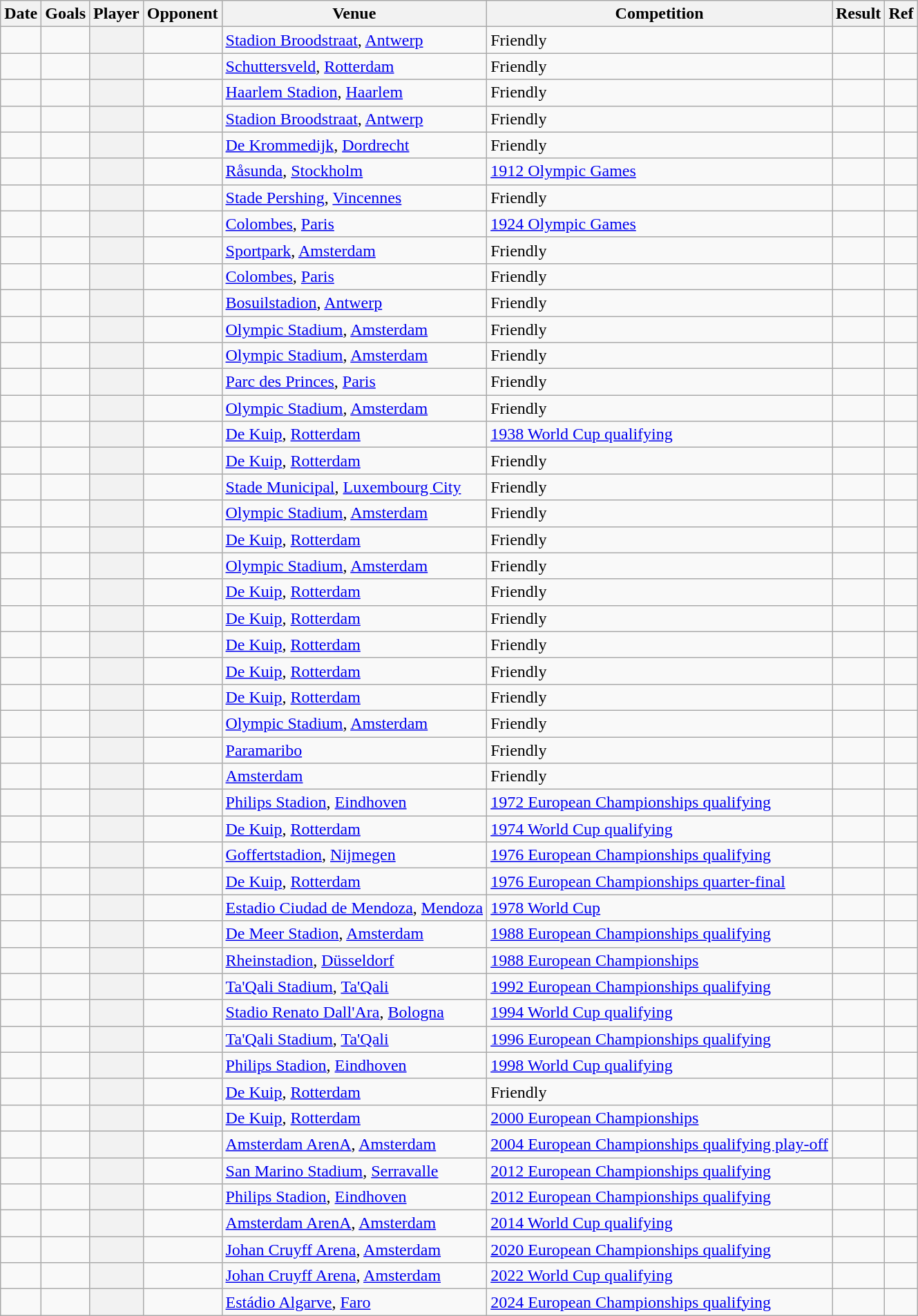<table class="wikitable sortable plainrowheaders">
<tr>
<th scope="col">Date</th>
<th scope="col">Goals</th>
<th scope="col">Player</th>
<th scope="col">Opponent</th>
<th scope="col">Venue</th>
<th scope="col">Competition</th>
<th scope="col" class="align:center">Result</th>
<th scope="col" class="unsortable">Ref</th>
</tr>
<tr>
<td></td>
<td></td>
<th scope="row"></th>
<td></td>
<td><a href='#'>Stadion Broodstraat</a>, <a href='#'>Antwerp</a></td>
<td>Friendly</td>
<td data-sort-value="04"></td>
<td></td>
</tr>
<tr>
<td></td>
<td></td>
<th scope="row"></th>
<td></td>
<td><a href='#'>Schuttersveld</a>, <a href='#'>Rotterdam</a></td>
<td>Friendly</td>
<td data-sort-value="04"></td>
<td></td>
</tr>
<tr>
<td></td>
<td></td>
<th scope="row"></th>
<td></td>
<td><a href='#'>Haarlem Stadion</a>, <a href='#'>Haarlem</a></td>
<td>Friendly</td>
<td data-sort-value="07"></td>
<td></td>
</tr>
<tr>
<td></td>
<td></td>
<th scope="row"></th>
<td></td>
<td><a href='#'>Stadion Broodstraat</a>, <a href='#'>Antwerp</a></td>
<td>Friendly</td>
<td data-sort-value="05"></td>
<td></td>
</tr>
<tr>
<td></td>
<td></td>
<th scope="row"></th>
<td></td>
<td><a href='#'>De Krommedijk</a>, <a href='#'>Dordrecht</a></td>
<td>Friendly</td>
<td data-sort-value="04"></td>
<td></td>
</tr>
<tr>
<td></td>
<td></td>
<th scope="row"></th>
<td></td>
<td><a href='#'>Råsunda</a>, <a href='#'>Stockholm</a></td>
<td><a href='#'>1912 Olympic Games</a></td>
<td data-sort-value="09"></td>
<td></td>
</tr>
<tr>
<td></td>
<td></td>
<th scope="row"></th>
<td></td>
<td><a href='#'>Stade Pershing</a>, <a href='#'>Vincennes</a></td>
<td>Friendly</td>
<td data-sort-value="05"></td>
<td></td>
</tr>
<tr>
<td></td>
<td></td>
<th scope="row"></th>
<td></td>
<td><a href='#'>Colombes</a>, <a href='#'>Paris</a></td>
<td><a href='#'>1924 Olympic Games</a></td>
<td data-sort-value="06"></td>
<td></td>
</tr>
<tr>
<td></td>
<td></td>
<th scope="row"></th>
<td></td>
<td><a href='#'>Sportpark</a>, <a href='#'>Amsterdam</a></td>
<td>Friendly</td>
<td data-sort-value="05"></td>
<td></td>
</tr>
<tr>
<td></td>
<td></td>
<th scope="row"></th>
<td></td>
<td><a href='#'>Colombes</a>, <a href='#'>Paris</a></td>
<td>Friendly</td>
<td data-sort-value="04"></td>
<td></td>
</tr>
<tr>
<td></td>
<td></td>
<th scope="row"></th>
<td></td>
<td><a href='#'>Bosuilstadion</a>, <a href='#'>Antwerp</a></td>
<td>Friendly</td>
<td data-sort-value="04"></td>
<td></td>
</tr>
<tr>
<td></td>
<td></td>
<th scope="row"></th>
<td></td>
<td><a href='#'>Olympic Stadium</a>, <a href='#'>Amsterdam</a></td>
<td>Friendly</td>
<td data-sort-value="09"></td>
<td></td>
</tr>
<tr>
<td></td>
<td></td>
<th scope="row"></th>
<td></td>
<td><a href='#'>Olympic Stadium</a>, <a href='#'>Amsterdam</a></td>
<td>Friendly</td>
<td data-sort-value="04"></td>
<td></td>
</tr>
<tr>
<td></td>
<td></td>
<th scope="row"></th>
<td></td>
<td><a href='#'>Parc des Princes</a>, <a href='#'>Paris</a></td>
<td>Friendly</td>
<td data-sort-value="06"></td>
<td></td>
</tr>
<tr>
<td></td>
<td></td>
<th scope="row"></th>
<td></td>
<td><a href='#'>Olympic Stadium</a>, <a href='#'>Amsterdam</a></td>
<td>Friendly</td>
<td data-sort-value="08"></td>
<td></td>
</tr>
<tr>
<td></td>
<td></td>
<th scope="row"></th>
<td></td>
<td><a href='#'>De Kuip</a>, <a href='#'>Rotterdam</a></td>
<td><a href='#'>1938 World Cup qualifying</a></td>
<td data-sort-value="04"></td>
<td></td>
</tr>
<tr>
<td></td>
<td></td>
<th scope="row"></th>
<td></td>
<td><a href='#'>De Kuip</a>, <a href='#'>Rotterdam</a></td>
<td>Friendly</td>
<td data-sort-value="07"></td>
<td></td>
</tr>
<tr>
<td></td>
<td></td>
<th scope="row"></th>
<td></td>
<td><a href='#'>Stade Municipal</a>, <a href='#'>Luxembourg City</a></td>
<td>Friendly</td>
<td data-sort-value="06"></td>
<td></td>
</tr>
<tr>
<td></td>
<td></td>
<th scope="row"></th>
<td></td>
<td><a href='#'>Olympic Stadium</a>, <a href='#'>Amsterdam</a></td>
<td>Friendly</td>
<td data-sort-value="06"></td>
<td></td>
</tr>
<tr>
<td></td>
<td></td>
<th scope="row"></th>
<td></td>
<td><a href='#'>De Kuip</a>, <a href='#'>Rotterdam</a></td>
<td>Friendly</td>
<td data-sort-value="04"></td>
<td></td>
</tr>
<tr>
<td></td>
<td></td>
<th scope="row"></th>
<td></td>
<td><a href='#'>Olympic Stadium</a>, <a href='#'>Amsterdam</a></td>
<td>Friendly</td>
<td data-sort-value="05"></td>
<td></td>
</tr>
<tr>
<td></td>
<td></td>
<th scope="row"></th>
<td></td>
<td><a href='#'>De Kuip</a>, <a href='#'>Rotterdam</a></td>
<td>Friendly</td>
<td data-sort-value="04"></td>
<td></td>
</tr>
<tr>
<td></td>
<td></td>
<th scope="row"></th>
<td></td>
<td><a href='#'>De Kuip</a>, <a href='#'>Rotterdam</a></td>
<td>Friendly</td>
<td data-sort-value="06"></td>
<td></td>
</tr>
<tr>
<td></td>
<td></td>
<th scope="row"></th>
<td></td>
<td><a href='#'>De Kuip</a>, <a href='#'>Rotterdam</a></td>
<td>Friendly</td>
<td data-sort-value="09"></td>
<td></td>
</tr>
<tr>
<td></td>
<td></td>
<th scope="row"></th>
<td></td>
<td><a href='#'>De Kuip</a>, <a href='#'>Rotterdam</a></td>
<td>Friendly</td>
<td data-sort-value="09"></td>
<td></td>
</tr>
<tr>
<td></td>
<td></td>
<th scope="row"></th>
<td></td>
<td><a href='#'>De Kuip</a>, <a href='#'>Rotterdam</a></td>
<td>Friendly</td>
<td data-sort-value="07"></td>
<td></td>
</tr>
<tr>
<td></td>
<td></td>
<th scope="row"></th>
<td></td>
<td><a href='#'>Olympic Stadium</a>, <a href='#'>Amsterdam</a></td>
<td>Friendly</td>
<td data-sort-value="04"></td>
<td></td>
</tr>
<tr>
<td></td>
<td></td>
<th scope="row"></th>
<td></td>
<td><a href='#'>Paramaribo</a></td>
<td>Friendly</td>
<td data-sort-value="04"></td>
<td></td>
</tr>
<tr>
<td></td>
<td></td>
<th scope="row"></th>
<td></td>
<td><a href='#'>Amsterdam</a></td>
<td>Friendly</td>
<td data-sort-value="08"></td>
<td></td>
</tr>
<tr>
<td></td>
<td></td>
<th scope="row"></th>
<td></td>
<td><a href='#'>Philips Stadion</a>, <a href='#'>Eindhoven</a></td>
<td><a href='#'>1972 European Championships qualifying</a></td>
<td data-sort-value="08"></td>
<td></td>
</tr>
<tr>
<td></td>
<td></td>
<th scope="row"></th>
<td></td>
<td><a href='#'>De Kuip</a>, <a href='#'>Rotterdam</a></td>
<td><a href='#'>1974 World Cup qualifying</a></td>
<td data-sort-value="09"></td>
<td></td>
</tr>
<tr>
<td></td>
<td></td>
<th scope="row"></th>
<td></td>
<td><a href='#'>Goffertstadion</a>, <a href='#'>Nijmegen</a></td>
<td><a href='#'>1976 European Championships qualifying</a></td>
<td data-sort-value="04"></td>
<td></td>
</tr>
<tr>
<td></td>
<td></td>
<th scope="row"></th>
<td></td>
<td><a href='#'>De Kuip</a>, <a href='#'>Rotterdam</a></td>
<td><a href='#'>1976 European Championships quarter-final</a></td>
<td data-sort-value="05"></td>
<td></td>
</tr>
<tr>
<td></td>
<td></td>
<th scope="row"></th>
<td></td>
<td><a href='#'>Estadio Ciudad de Mendoza</a>, <a href='#'>Mendoza</a></td>
<td><a href='#'>1978 World Cup</a></td>
<td data-sort-value="03"></td>
<td></td>
</tr>
<tr>
<td></td>
<td></td>
<th scope="row"></th>
<td></td>
<td><a href='#'>De Meer Stadion</a>, <a href='#'>Amsterdam</a></td>
<td><a href='#'>1988 European Championships qualifying</a></td>
<td data-sort-value="04"></td>
<td></td>
</tr>
<tr>
<td></td>
<td></td>
<th scope="row"></th>
<td></td>
<td><a href='#'>Rheinstadion</a>, <a href='#'>Düsseldorf</a></td>
<td><a href='#'>1988 European Championships</a></td>
<td data-sort-value="03"></td>
<td></td>
</tr>
<tr>
<td></td>
<td></td>
<th scope="row"></th>
<td></td>
<td><a href='#'>Ta'Qali Stadium</a>, <a href='#'>Ta'Qali</a></td>
<td><a href='#'>1992 European Championships qualifying</a></td>
<td data-sort-value="08"></td>
<td></td>
</tr>
<tr>
<td></td>
<td></td>
<th scope="row"></th>
<td></td>
<td><a href='#'>Stadio Renato Dall'Ara</a>, <a href='#'>Bologna</a></td>
<td><a href='#'>1994 World Cup qualifying</a></td>
<td data-sort-value="07"></td>
<td></td>
</tr>
<tr>
<td></td>
<td></td>
<th scope="row"></th>
<td></td>
<td><a href='#'>Ta'Qali Stadium</a>, <a href='#'>Ta'Qali</a></td>
<td><a href='#'>1996 European Championships qualifying</a></td>
<td data-sort-value="04"></td>
<td></td>
</tr>
<tr>
<td></td>
<td></td>
<th scope="row"></th>
<td></td>
<td><a href='#'>Philips Stadion</a>, <a href='#'>Eindhoven</a></td>
<td><a href='#'>1998 World Cup qualifying</a></td>
<td data-sort-value="07"></td>
<td></td>
</tr>
<tr>
<td></td>
<td></td>
<th scope="row"></th>
<td></td>
<td><a href='#'>De Kuip</a>, <a href='#'>Rotterdam</a></td>
<td>Friendly</td>
<td data-sort-value="05"></td>
<td></td>
</tr>
<tr>
<td></td>
<td></td>
<th scope="row"></th>
<td></td>
<td><a href='#'>De Kuip</a>, <a href='#'>Rotterdam</a></td>
<td><a href='#'>2000 European Championships</a></td>
<td data-sort-value="06"></td>
<td></td>
</tr>
<tr>
<td></td>
<td></td>
<th scope="row"></th>
<td></td>
<td><a href='#'>Amsterdam ArenA</a>, <a href='#'>Amsterdam</a></td>
<td><a href='#'>2004 European Championships qualifying play-off</a></td>
<td data-sort-value="06"></td>
<td></td>
</tr>
<tr>
<td></td>
<td></td>
<th scope="row"></th>
<td></td>
<td><a href='#'>San Marino Stadium</a>, <a href='#'>Serravalle</a></td>
<td><a href='#'>2012 European Championships qualifying</a></td>
<td data-sort-value="05"></td>
<td></td>
</tr>
<tr>
<td></td>
<td></td>
<th scope="row"></th>
<td></td>
<td><a href='#'>Philips Stadion</a>, <a href='#'>Eindhoven</a></td>
<td><a href='#'>2012 European Championships qualifying</a></td>
<td data-sort-value="11"></td>
<td></td>
</tr>
<tr>
<td></td>
<td></td>
<th scope="row"></th>
<td></td>
<td><a href='#'>Amsterdam ArenA</a>, <a href='#'>Amsterdam</a></td>
<td><a href='#'>2014 World Cup qualifying</a></td>
<td data-sort-value="08"></td>
<td></td>
</tr>
<tr>
<td></td>
<td></td>
<th scope="row"></th>
<td></td>
<td><a href='#'>Johan Cruyff Arena</a>, <a href='#'>Amsterdam</a></td>
<td><a href='#'>2020 European Championships qualifying</a></td>
<td data-sort-value="05"></td>
<td></td>
</tr>
<tr>
<td></td>
<td></td>
<th scope="row"></th>
<td></td>
<td><a href='#'>Johan Cruyff Arena</a>, <a href='#'>Amsterdam</a></td>
<td><a href='#'>2022 World Cup qualifying</a></td>
<td data-sort-value="06"></td>
<td></td>
</tr>
<tr>
<td></td>
<td></td>
<th scope="row"></th>
<td></td>
<td><a href='#'>Estádio Algarve</a>, <a href='#'>Faro</a></td>
<td><a href='#'>2024 European Championships qualifying</a></td>
<td data-sort-value="06"></td>
<td></td>
</tr>
</table>
